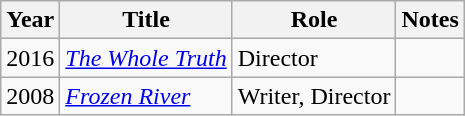<table class="wikitable">
<tr>
<th>Year</th>
<th>Title</th>
<th>Role</th>
<th>Notes</th>
</tr>
<tr>
<td>2016</td>
<td><em><a href='#'>The Whole Truth</a></em></td>
<td>Director</td>
<td></td>
</tr>
<tr>
<td>2008</td>
<td><em><a href='#'>Frozen River</a></em></td>
<td>Writer, Director</td>
<td></td>
</tr>
</table>
